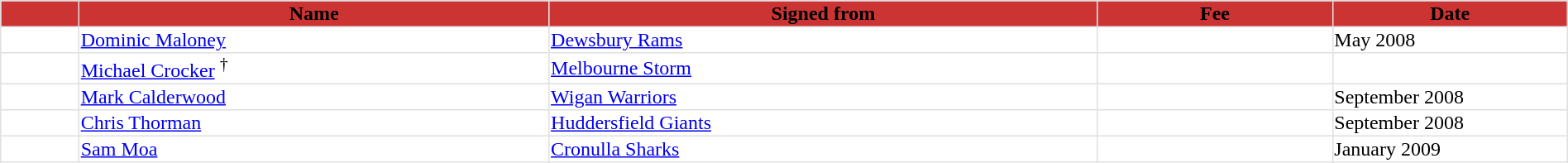<table width=100%  border="1" bordercolor="#FFFFFF" style="border-collapse: collapse; border-color: #E0E0E0;">
<tr bgcolor=#CC3333>
<th width=5%></th>
<th width=30%>Name</th>
<th width=35%>Signed from</th>
<th width=15%>Fee</th>
<th width=25%>Date</th>
</tr>
<tr>
<td width=5%></td>
<td width=30%><a href='#'>Dominic Maloney</a></td>
<td width=35%><a href='#'>Dewsbury Rams</a></td>
<td width=15%></td>
<td width=25%>May 2008</td>
</tr>
<tr>
<td width=5%></td>
<td width=30%><a href='#'>Michael Crocker</a> <sup>†</sup></td>
<td width=35%><a href='#'>Melbourne Storm</a></td>
<td width=15%></td>
<td width=25%></td>
</tr>
<tr>
<td width=5%></td>
<td width=30%><a href='#'>Mark Calderwood</a></td>
<td width=35%><a href='#'>Wigan Warriors</a></td>
<td width=15%></td>
<td width=25%>September 2008</td>
</tr>
<tr>
<td width=5%></td>
<td width=30%><a href='#'>Chris Thorman</a></td>
<td width=35%><a href='#'>Huddersfield Giants</a></td>
<td width=15%></td>
<td width=25%>September 2008</td>
</tr>
<tr>
<td width=5%></td>
<td width=30%><a href='#'>Sam Moa</a></td>
<td width=35%><a href='#'>Cronulla Sharks</a></td>
<td width=15%></td>
<td width=25%>January 2009</td>
</tr>
</table>
